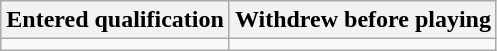<table class="wikitable">
<tr>
<th>Entered qualification</th>
<th>Withdrew before playing</th>
</tr>
<tr>
<td valign=top></td>
<td valign=top></td>
</tr>
</table>
